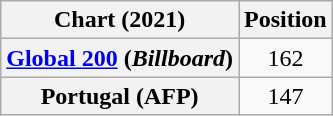<table class="wikitable plainrowheaders" style="text-align:center">
<tr>
<th scope="col">Chart (2021)</th>
<th scope="col">Position</th>
</tr>
<tr>
<th scope="row"><a href='#'>Global 200</a> (<em>Billboard</em>)</th>
<td>162</td>
</tr>
<tr>
<th scope="row">Portugal (AFP)</th>
<td>147</td>
</tr>
</table>
